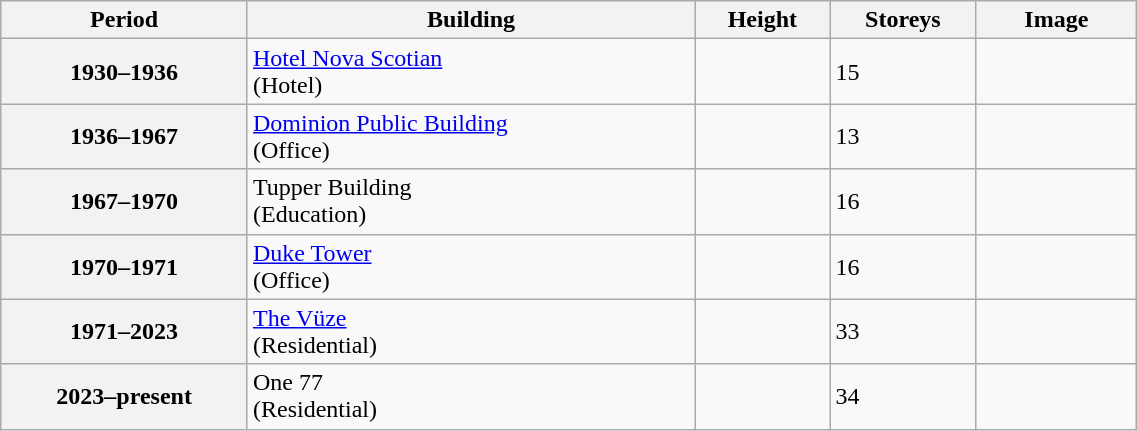<table class="wikitable sortable" width="60%">
<tr>
<th>Period</th>
<th>Building</th>
<th>Height</th>
<th>Storeys</th>
<th width="100px">Image</th>
</tr>
<tr>
<th>1930–1936</th>
<td><a href='#'>Hotel Nova Scotian</a><br>(Hotel)</td>
<td></td>
<td>15</td>
<td></td>
</tr>
<tr>
<th>1936–1967</th>
<td><a href='#'>Dominion Public Building</a><br>(Office)</td>
<td></td>
<td>13</td>
<td></td>
</tr>
<tr>
<th>1967–1970</th>
<td>Tupper Building<br>(Education)</td>
<td></td>
<td>16</td>
<td></td>
</tr>
<tr>
<th>1970–1971</th>
<td><a href='#'>Duke Tower</a><br>(Office)</td>
<td></td>
<td>16</td>
<td></td>
</tr>
<tr>
<th>1971–2023</th>
<td><a href='#'>The Vüze</a><br>(Residential)</td>
<td></td>
<td>33</td>
<td></td>
</tr>
<tr>
<th>2023–present</th>
<td>One 77<br>(Residential)</td>
<td></td>
<td>34</td>
<td></td>
</tr>
</table>
